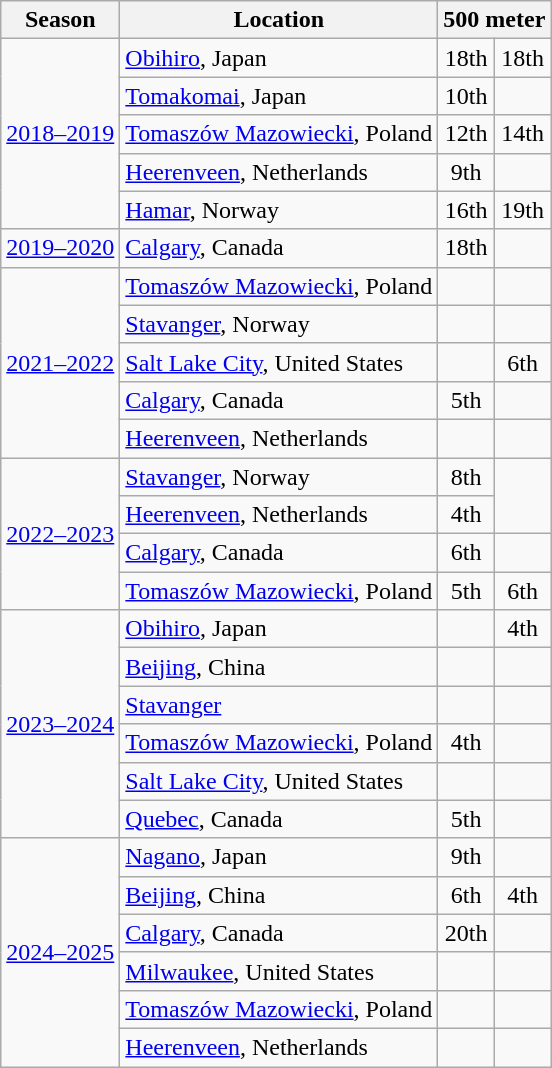<table class="wikitable" style="display: inline-table;">
<tr>
<th>Season</th>
<th>Location</th>
<th colspan="2">500 meter</th>
</tr>
<tr style="text-align:center">
<td rowspan=5><a href='#'>2018–2019</a></td>
<td align=left><a href='#'>Obihiro</a>, Japan</td>
<td>18th</td>
<td>18th</td>
</tr>
<tr style="text-align:center">
<td align=left><a href='#'>Tomakomai</a>, Japan</td>
<td>10th</td>
</tr>
<tr style="text-align:center">
<td align=left><a href='#'>Tomaszów Mazowiecki</a>, Poland</td>
<td>12th</td>
<td>14th</td>
</tr>
<tr style="text-align:center">
<td align=left><a href='#'>Heerenveen</a>, Netherlands</td>
<td>9th</td>
</tr>
<tr style="text-align:center">
<td align=left><a href='#'>Hamar</a>, Norway</td>
<td>16th</td>
<td>19th</td>
</tr>
<tr style="text-align:center">
<td><a href='#'>2019–2020</a></td>
<td align=left><a href='#'>Calgary</a>, Canada</td>
<td>18th</td>
</tr>
<tr style="text-align:center">
<td rowspan=5><a href='#'>2021–2022</a></td>
<td align=left><a href='#'>Tomaszów Mazowiecki</a>, Poland</td>
<td></td>
<td></td>
</tr>
<tr style="text-align:center">
<td align=left><a href='#'>Stavanger</a>, Norway</td>
<td></td>
<td></td>
</tr>
<tr style="text-align:center">
<td align=left><a href='#'>Salt Lake City</a>, United States</td>
<td></td>
<td>6th</td>
</tr>
<tr style="text-align:center">
<td align=left><a href='#'>Calgary</a>, Canada</td>
<td>5th</td>
<td></td>
</tr>
<tr style="text-align:center">
<td align=left><a href='#'>Heerenveen</a>, Netherlands</td>
<td></td>
<td></td>
</tr>
<tr style="text-align:center">
<td rowspan=4><a href='#'>2022–2023</a></td>
<td align=left><a href='#'>Stavanger</a>, Norway</td>
<td>8th</td>
</tr>
<tr style="text-align:center">
<td align=left><a href='#'>Heerenveen</a>, Netherlands</td>
<td>4th</td>
</tr>
<tr style="text-align:center">
<td align=left><a href='#'>Calgary</a>, Canada</td>
<td>6th</td>
<td></td>
</tr>
<tr style="text-align:center">
<td align=left><a href='#'>Tomaszów Mazowiecki</a>, Poland</td>
<td>5th</td>
<td>6th</td>
</tr>
<tr style="text-align:center">
<td rowspan=6><a href='#'>2023–2024</a></td>
<td align=left><a href='#'>Obihiro</a>, Japan</td>
<td></td>
<td>4th</td>
</tr>
<tr style="text-align:center">
<td align=left><a href='#'>Beijing</a>, China</td>
<td></td>
<td></td>
</tr>
<tr style="text-align:center">
<td align=left><a href='#'>Stavanger</a></td>
<td></td>
</tr>
<tr style="text-align:center">
<td align=left><a href='#'>Tomaszów Mazowiecki</a>, Poland</td>
<td>4th</td>
<td></td>
</tr>
<tr style="text-align:center">
<td align=left><a href='#'>Salt Lake City</a>, United States</td>
<td></td>
</tr>
<tr style="text-align:center">
<td align=left><a href='#'>Quebec</a>, Canada</td>
<td>5th</td>
<td></td>
</tr>
<tr style="text-align:center">
<td rowspan=6><a href='#'>2024–2025</a></td>
<td align=left><a href='#'>Nagano</a>, Japan</td>
<td>9th</td>
<td></td>
</tr>
<tr style="text-align:center">
<td align=left><a href='#'>Beijing</a>, China</td>
<td>6th</td>
<td>4th</td>
</tr>
<tr style="text-align:center">
<td align=left><a href='#'>Calgary</a>, Canada</td>
<td>20th</td>
</tr>
<tr style="text-align:center">
<td align=left><a href='#'>Milwaukee</a>, United States</td>
<td></td>
<td></td>
</tr>
<tr style="text-align:center">
<td align=left><a href='#'>Tomaszów Mazowiecki</a>, Poland</td>
<td></td>
<td></td>
</tr>
<tr style="text-align:center">
<td align=left><a href='#'>Heerenveen</a>, Netherlands</td>
<td></td>
<td></td>
</tr>
</table>
